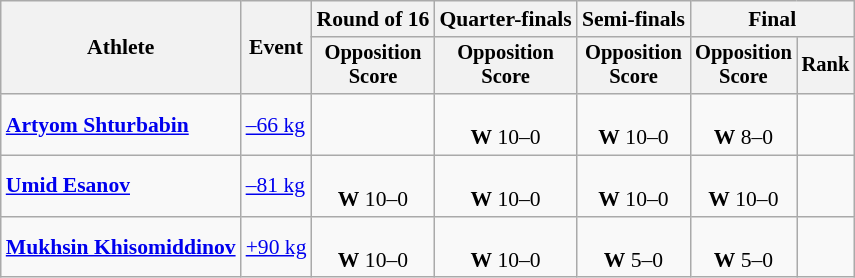<table class=wikitable style=font-size:90%;text-align:center>
<tr>
<th rowspan=2>Athlete</th>
<th rowspan=2>Event</th>
<th>Round of 16</th>
<th>Quarter-finals</th>
<th>Semi-finals</th>
<th colspan=2>Final</th>
</tr>
<tr style=font-size:95%>
<th>Opposition<br>Score</th>
<th>Opposition<br>Score</th>
<th>Opposition<br>Score</th>
<th>Opposition<br>Score</th>
<th>Rank</th>
</tr>
<tr>
<td align=left><strong><a href='#'>Artyom Shturbabin</a></strong></td>
<td align=left><a href='#'>–66 kg</a></td>
<td></td>
<td><br><strong>W</strong> 10–0</td>
<td><br><strong>W</strong> 10–0</td>
<td><br><strong>W</strong> 8–0</td>
<td></td>
</tr>
<tr>
<td align=left><strong><a href='#'>Umid Esanov</a></strong></td>
<td align=left><a href='#'>–81 kg</a></td>
<td><br><strong>W</strong> 10–0</td>
<td><br><strong>W</strong> 10–0</td>
<td><br><strong>W</strong> 10–0</td>
<td><br><strong>W</strong> 10–0</td>
<td></td>
</tr>
<tr>
<td align=left><strong><a href='#'>Mukhsin Khisomiddinov</a></strong></td>
<td align=left><a href='#'>+90 kg</a></td>
<td><br><strong>W</strong> 10–0</td>
<td><br><strong>W</strong> 10–0</td>
<td><br><strong>W</strong> 5–0</td>
<td><br><strong>W</strong> 5–0</td>
<td></td>
</tr>
</table>
